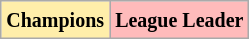<table class="wikitable">
<tr>
<td bgcolor="#ffeeaa"><small><strong>Champions</strong></small></td>
<td bgcolor="#ffbbbb"><small><strong>League Leader</strong></small></td>
</tr>
</table>
